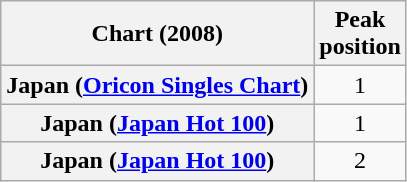<table class="wikitable sortable plainrowheaders" style="text-align:center">
<tr>
<th scope="col">Chart (2008)</th>
<th scope="col">Peak<br> position</th>
</tr>
<tr>
<th scope="row">Japan (<a href='#'>Oricon Singles Chart</a>)</th>
<td>1</td>
</tr>
<tr>
<th scope="row">Japan (<a href='#'>Japan Hot 100</a>)</th>
<td>1</td>
</tr>
<tr>
<th scope="row">Japan (<a href='#'>Japan Hot 100</a>)</th>
<td>2</td>
</tr>
</table>
